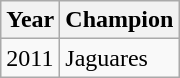<table class="wikitable">
<tr>
<th>Year</th>
<th>Champion</th>
</tr>
<tr>
<td>2011</td>
<td>Jaguares</td>
</tr>
</table>
